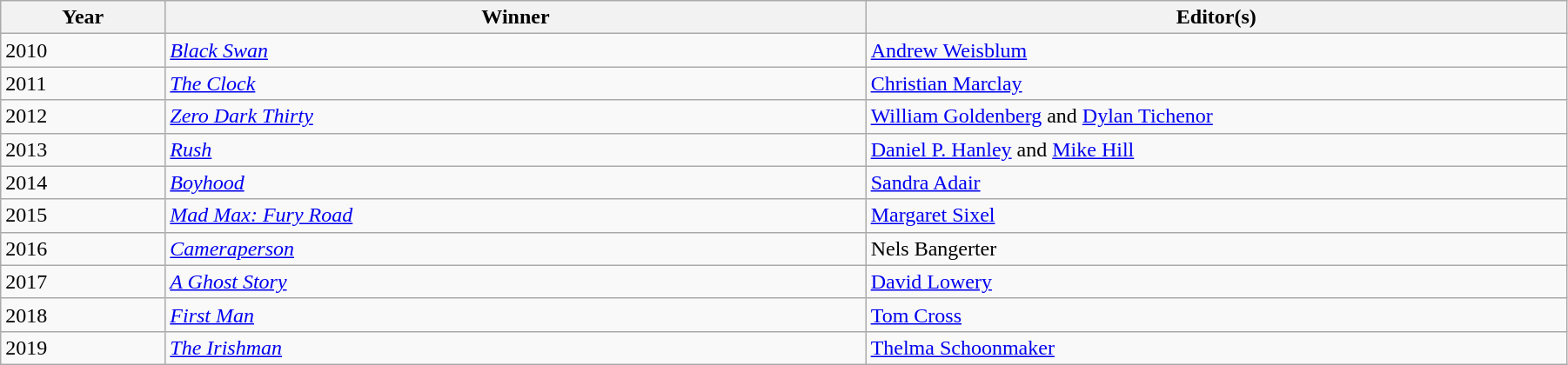<table class="wikitable" width="95%" cellpadding="5">
<tr>
<th width="100"><strong>Year</strong></th>
<th width="450"><strong>Winner</strong></th>
<th width="450"><strong>Editor(s)</strong></th>
</tr>
<tr>
<td>2010</td>
<td><em><a href='#'>Black Swan</a></em></td>
<td><a href='#'>Andrew Weisblum</a></td>
</tr>
<tr>
<td>2011</td>
<td><em><a href='#'>The Clock</a></em></td>
<td><a href='#'>Christian Marclay</a></td>
</tr>
<tr>
<td>2012</td>
<td><em><a href='#'>Zero Dark Thirty</a></em></td>
<td><a href='#'>William Goldenberg</a> and <a href='#'>Dylan Tichenor</a></td>
</tr>
<tr>
<td>2013</td>
<td><em><a href='#'>Rush</a></em></td>
<td><a href='#'>Daniel P. Hanley</a> and <a href='#'>Mike Hill</a></td>
</tr>
<tr>
<td>2014</td>
<td><em><a href='#'>Boyhood</a></em></td>
<td><a href='#'>Sandra Adair</a></td>
</tr>
<tr>
<td>2015</td>
<td><em><a href='#'>Mad Max: Fury Road</a></em></td>
<td><a href='#'>Margaret Sixel</a></td>
</tr>
<tr>
<td>2016</td>
<td><em><a href='#'>Cameraperson</a></em></td>
<td>Nels Bangerter</td>
</tr>
<tr>
<td>2017</td>
<td><em><a href='#'>A Ghost Story</a></em></td>
<td><a href='#'>David Lowery</a></td>
</tr>
<tr>
<td>2018</td>
<td><em><a href='#'>First Man</a></em></td>
<td><a href='#'>Tom Cross</a></td>
</tr>
<tr>
<td>2019</td>
<td><em><a href='#'>The Irishman</a></em></td>
<td><a href='#'>Thelma Schoonmaker</a></td>
</tr>
</table>
